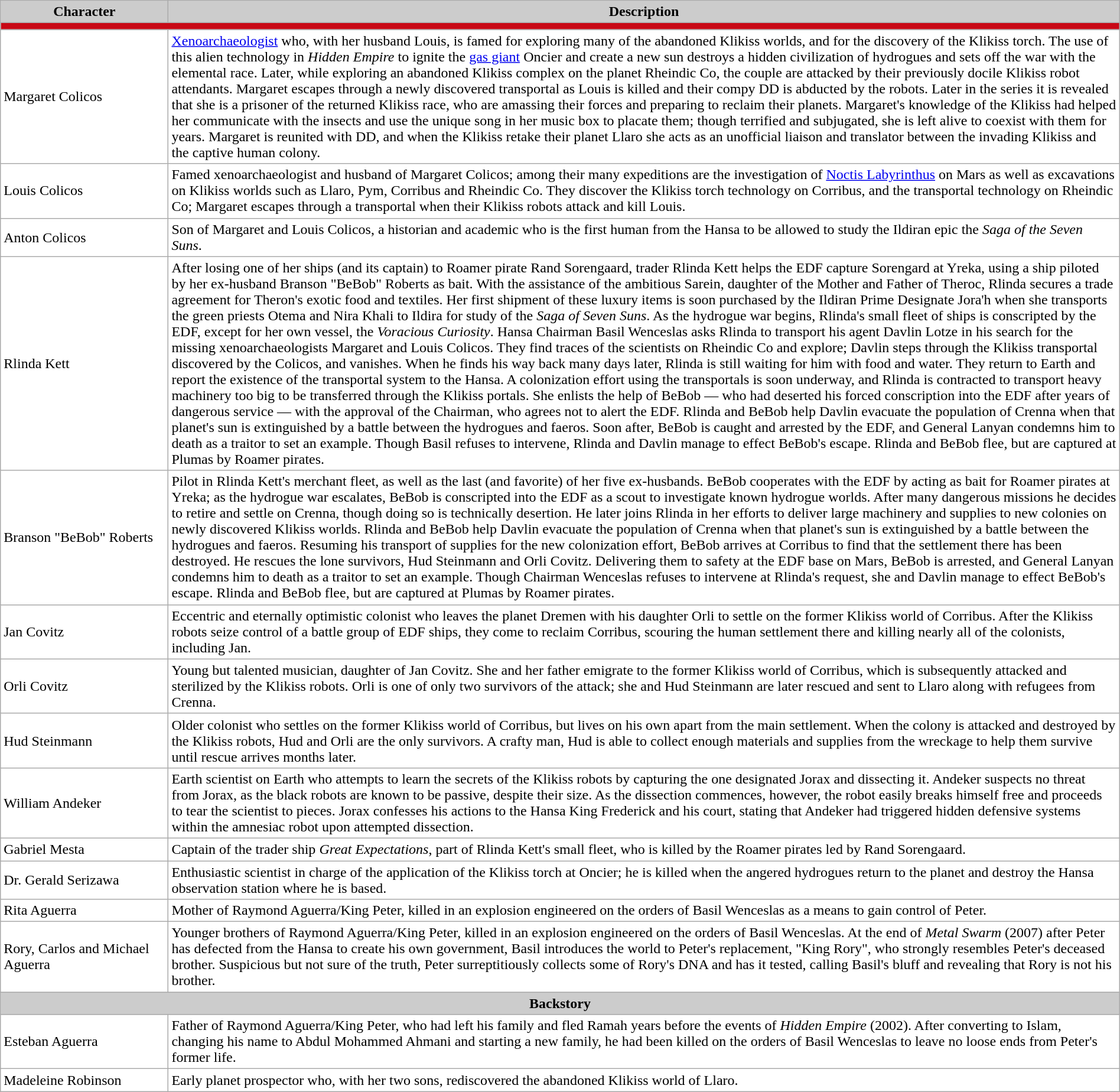<table class="wikitable" style="width:100%; margin-right:auto; background:#fff;">
<tr style="color:black">
<th style="background:#ccc; width:15%;">Character</th>
<th style="background:#ccc; width:85%;">Description</th>
</tr>
<tr>
<td colspan="3" style="background:#C80815;"></td>
</tr>
<tr>
<td>Margaret Colicos</td>
<td><a href='#'>Xenoarchaeologist</a> who, with her husband Louis, is famed for exploring many of the abandoned Klikiss worlds, and for the discovery of the Klikiss torch. The use of this alien technology in <em>Hidden Empire</em> to ignite the <a href='#'>gas giant</a> Oncier and create a new sun destroys a hidden civilization of hydrogues and sets off the war with the elemental race. Later, while exploring an abandoned Klikiss complex on the planet Rheindic Co, the couple are attacked by their previously docile Klikiss robot attendants. Margaret escapes through a newly discovered transportal as Louis is killed and their compy DD is abducted by the robots. Later in the series it is revealed that she is a prisoner of the returned Klikiss race, who are amassing their forces and preparing to reclaim their planets. Margaret's knowledge of the Klikiss had helped her communicate with the insects and use the unique song in her music box to placate them; though terrified and subjugated, she is left alive to coexist with them for years. Margaret is reunited with DD, and when the Klikiss retake their planet Llaro she acts as an unofficial liaison and translator between the invading Klikiss and the captive human colony.</td>
</tr>
<tr>
<td>Louis Colicos</td>
<td>Famed xenoarchaeologist and husband of Margaret Colicos; among their many expeditions are the investigation of <a href='#'>Noctis Labyrinthus</a> on Mars as well as excavations on Klikiss worlds such as Llaro, Pym, Corribus and Rheindic Co. They discover the Klikiss torch technology on Corribus, and the transportal technology on Rheindic Co; Margaret escapes through a transportal when their Klikiss robots attack and kill Louis.</td>
</tr>
<tr>
<td>Anton Colicos</td>
<td>Son of Margaret and Louis Colicos, a historian and academic who is the first human from the Hansa to be allowed to study the Ildiran epic the <em>Saga of the Seven Suns</em>.</td>
</tr>
<tr>
<td>Rlinda Kett</td>
<td>After losing one of her ships (and its captain) to Roamer pirate Rand Sorengaard, trader Rlinda Kett helps the EDF capture Sorengard at Yreka, using a ship piloted by her ex-husband Branson "BeBob" Roberts as bait. With the assistance of the ambitious Sarein, daughter of the Mother and Father of Theroc, Rlinda secures a trade agreement for Theron's exotic food and textiles. Her first shipment of these luxury items is soon purchased by the Ildiran Prime Designate Jora'h when she transports the green priests Otema and Nira Khali to Ildira for study of the <em>Saga of Seven Suns</em>. As the hydrogue war begins, Rlinda's small fleet of ships is conscripted by the EDF, except for her own vessel, the <em>Voracious Curiosity</em>. Hansa Chairman Basil Wenceslas asks Rlinda to transport his agent Davlin Lotze in his search for the missing xenoarchaeologists Margaret and Louis Colicos. They find traces of the scientists on Rheindic Co and explore; Davlin steps through the Klikiss transportal discovered by the Colicos, and vanishes. When he finds his way back many days later, Rlinda is still waiting for him with food and water. They return to Earth and report the existence of the transportal system to the Hansa. A colonization effort using the transportals is soon underway, and Rlinda is contracted to transport heavy machinery too big to be transferred through the Klikiss portals. She enlists the help of BeBob — who had deserted his forced conscription into the EDF after years of dangerous service — with the approval of the Chairman, who agrees not to alert the EDF. Rlinda and BeBob help Davlin evacuate the population of Crenna when that planet's sun is extinguished by a battle between the hydrogues and faeros. Soon after, BeBob is caught and arrested by the EDF, and General Lanyan condemns him to death as a traitor to set an example. Though Basil refuses to intervene, Rlinda and Davlin manage to effect BeBob's escape. Rlinda and BeBob flee, but are captured at Plumas by Roamer pirates.</td>
</tr>
<tr>
<td>Branson "BeBob" Roberts</td>
<td>Pilot in Rlinda Kett's merchant fleet, as well as the last (and favorite) of her five ex-husbands. BeBob cooperates with the EDF by acting as bait for Roamer pirates at Yreka; as the hydrogue war escalates, BeBob is conscripted into the EDF as a scout to investigate known hydrogue worlds. After many dangerous missions he decides to retire and settle on Crenna, though doing so is technically desertion. He later joins Rlinda in her efforts to deliver large machinery and supplies to new colonies on newly discovered Klikiss worlds. Rlinda and BeBob help Davlin evacuate the population of Crenna when that planet's sun is extinguished by a battle between the hydrogues and faeros. Resuming his transport of supplies for the new colonization effort, BeBob arrives at Corribus to find that the settlement there has been destroyed. He rescues the lone survivors, Hud Steinmann and Orli Covitz. Delivering them to safety at the EDF base on Mars, BeBob is arrested, and General Lanyan condemns him to death as a traitor to set an example. Though Chairman Wenceslas refuses to intervene at Rlinda's request, she and Davlin manage to effect BeBob's escape. Rlinda and BeBob flee, but are captured at Plumas by Roamer pirates.</td>
</tr>
<tr>
<td>Jan Covitz</td>
<td>Eccentric and eternally optimistic colonist who leaves the planet Dremen with his daughter Orli to settle on the former Klikiss world of Corribus. After the Klikiss robots seize control of a battle group of EDF ships, they come to reclaim Corribus, scouring the human settlement there and killing nearly all of the colonists, including Jan.</td>
</tr>
<tr>
<td>Orli Covitz</td>
<td>Young but talented musician, daughter of Jan Covitz. She and her father emigrate to the former Klikiss world of Corribus, which is subsequently attacked and sterilized by the Klikiss robots. Orli is one of only two survivors of the attack; she and Hud Steinmann are later rescued and sent to Llaro along with refugees from Crenna.</td>
</tr>
<tr>
<td>Hud Steinmann</td>
<td>Older colonist who settles on the former Klikiss world of Corribus, but lives on his own apart from the main settlement. When the colony is attacked and destroyed by the Klikiss robots, Hud and Orli are the only survivors. A crafty man, Hud is able to collect enough materials and supplies from the wreckage to help them survive until rescue arrives months later.</td>
</tr>
<tr>
<td>William Andeker</td>
<td>Earth scientist on Earth who attempts to learn the secrets of the Klikiss robots by capturing the one designated Jorax and dissecting it. Andeker suspects no threat from Jorax, as the black robots are known to be passive, despite their size. As the dissection commences, however, the robot easily breaks himself free and proceeds to tear the scientist to pieces. Jorax confesses his actions to the Hansa King Frederick and his court, stating that Andeker had triggered hidden defensive systems within the amnesiac robot upon attempted dissection.</td>
</tr>
<tr>
<td>Gabriel Mesta</td>
<td>Captain of the trader ship <em>Great Expectations</em>, part of Rlinda Kett's small fleet, who is killed by the Roamer pirates led by Rand Sorengaard.</td>
</tr>
<tr>
<td>Dr. Gerald Serizawa</td>
<td>Enthusiastic scientist in charge of the application of the Klikiss torch at Oncier; he is killed when the angered hydrogues return to the planet and destroy the Hansa observation station where he is based.</td>
</tr>
<tr>
<td>Rita Aguerra</td>
<td>Mother of Raymond Aguerra/King Peter, killed in an explosion engineered on the orders of Basil Wenceslas as a means to gain control of Peter.</td>
</tr>
<tr>
<td>Rory, Carlos and Michael Aguerra</td>
<td>Younger brothers of Raymond Aguerra/King Peter, killed in an explosion engineered on the orders of Basil Wenceslas. At the end of <em>Metal Swarm</em> (2007) after Peter has defected from the Hansa to create his own government, Basil introduces the world to Peter's replacement, "King Rory", who strongly resembles Peter's deceased brother. Suspicious but not sure of the truth, Peter surreptitiously collects some of Rory's DNA and has it tested, calling Basil's bluff and revealing that Rory is not his brother.</td>
</tr>
<tr>
<th colspan="3" style="background:#ccc; width:85%;">Backstory</th>
</tr>
<tr>
<td>Esteban Aguerra</td>
<td>Father of Raymond Aguerra/King Peter, who had left his family and fled Ramah years before the events of <em>Hidden Empire</em> (2002). After converting to Islam, changing his name to Abdul Mohammed Ahmani and starting a new family, he had been killed on the orders of Basil Wenceslas to leave no loose ends from Peter's former life.</td>
</tr>
<tr>
<td>Madeleine Robinson</td>
<td>Early planet prospector who, with her two sons, rediscovered the abandoned Klikiss world of Llaro.</td>
</tr>
</table>
